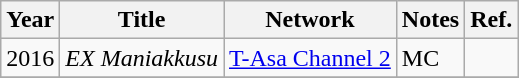<table class="wikitable">
<tr>
<th>Year</th>
<th>Title</th>
<th>Network</th>
<th>Notes</th>
<th>Ref.</th>
</tr>
<tr>
<td>2016</td>
<td><em>EX Maniakkusu</em></td>
<td><a href='#'>T-Asa Channel 2</a></td>
<td>MC</td>
<td></td>
</tr>
<tr>
</tr>
</table>
